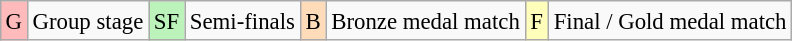<table class="wikitable" style="margin:0.5em auto; font-size:95%; line-height:1.25em; text-align:center">
<tr>
<td bgcolor="#FFBBBB">G</td>
<td>Group stage</td>
<td bgcolor="#BBF3BB">SF</td>
<td>Semi-finals</td>
<td bgcolor="#FEDCBA">B</td>
<td>Bronze medal match</td>
<td bgcolor="#FFFFBB">F</td>
<td>Final / Gold medal match</td>
</tr>
</table>
